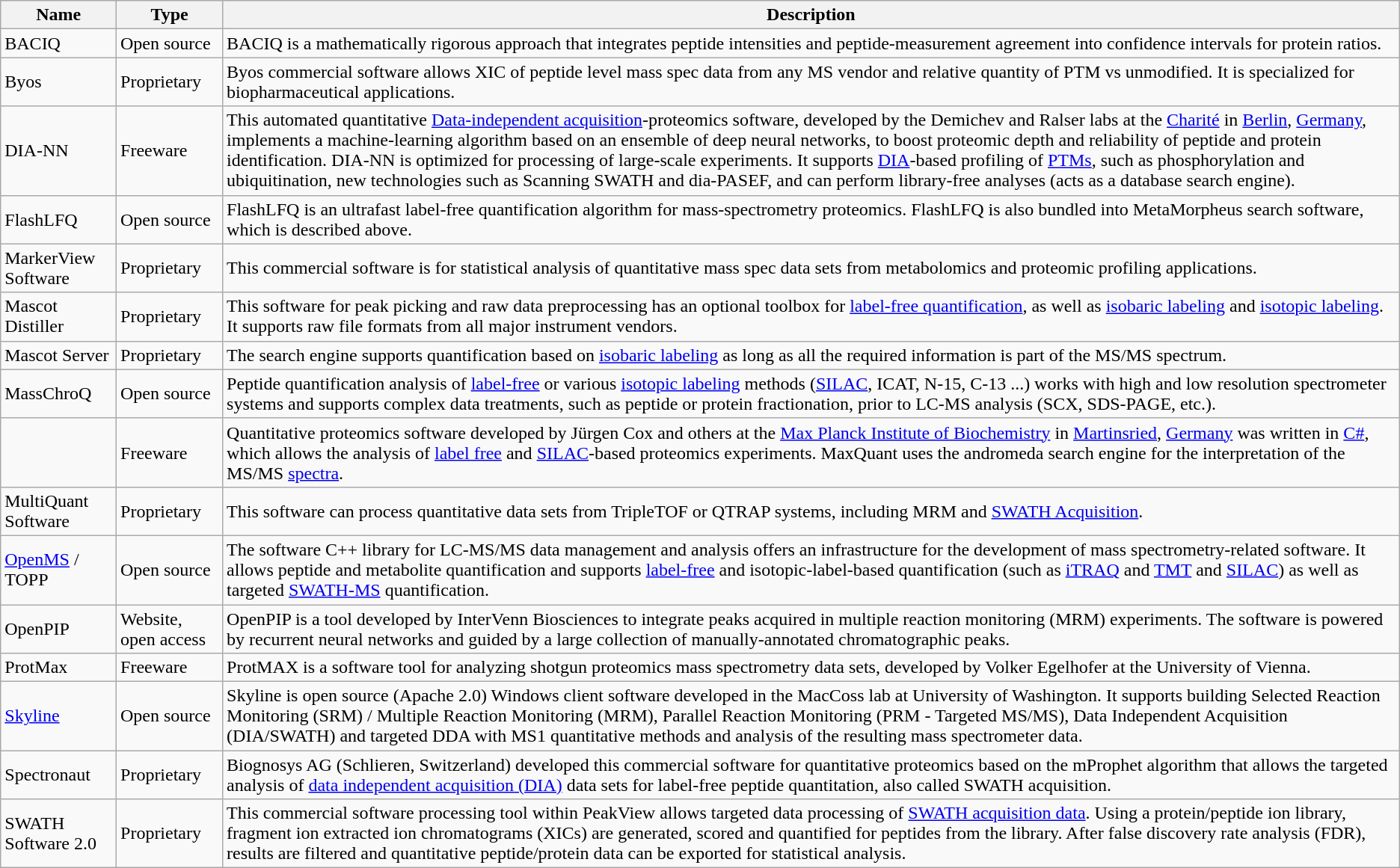<table class="sortable wikitable" style="text-align: left">
<tr>
<th>Name</th>
<th>Type</th>
<th>Description</th>
</tr>
<tr>
<td>BACIQ</td>
<td>Open source</td>
<td>BACIQ is a mathematically rigorous approach that integrates peptide intensities and peptide-measurement agreement into confidence intervals for protein ratios.</td>
</tr>
<tr>
<td>Byos</td>
<td>Proprietary</td>
<td>Byos commercial software allows XIC of peptide level mass spec data from any MS vendor and relative quantity of PTM vs unmodified. It is specialized for biopharmaceutical applications.</td>
</tr>
<tr>
<td>DIA-NN</td>
<td>Freeware</td>
<td>This automated quantitative <a href='#'>Data-independent acquisition</a>-proteomics software, developed by the Demichev and Ralser labs at the <a href='#'>Charité</a> in <a href='#'>Berlin</a>, <a href='#'>Germany</a>, implements a machine-learning algorithm based on an ensemble of deep neural networks, to boost proteomic depth and reliability of peptide and protein identification. DIA-NN is optimized for processing of large-scale experiments. It supports <a href='#'>DIA</a>-based profiling of <a href='#'>PTMs</a>, such as phosphorylation and ubiquitination, new technologies such as Scanning SWATH and dia-PASEF, and can perform library-free analyses (acts as a database search engine).</td>
</tr>
<tr>
<td>FlashLFQ</td>
<td>Open source</td>
<td>FlashLFQ is an ultrafast label-free quantification algorithm for mass-spectrometry proteomics. FlashLFQ is also bundled into MetaMorpheus search software, which is described above.</td>
</tr>
<tr>
<td>MarkerView Software</td>
<td>Proprietary</td>
<td>This commercial software is for statistical analysis of quantitative mass spec data sets from metabolomics and proteomic profiling applications.</td>
</tr>
<tr>
<td>Mascot Distiller</td>
<td>Proprietary</td>
<td>This software for peak picking and raw data preprocessing has an optional toolbox for <a href='#'>label-free quantification</a>, as well as <a href='#'>isobaric labeling</a> and <a href='#'>isotopic labeling</a>. It supports raw file formats from all major instrument vendors.</td>
</tr>
<tr>
<td>Mascot Server</td>
<td>Proprietary</td>
<td>The search engine supports quantification based on <a href='#'>isobaric labeling</a> as long as all the required information is part of the MS/MS spectrum.</td>
</tr>
<tr>
<td>MassChroQ</td>
<td>Open source</td>
<td>Peptide quantification analysis of <a href='#'>label-free</a> or various <a href='#'>isotopic labeling</a> methods (<a href='#'>SILAC</a>, ICAT, N-15, C-13 ...) works with high and low resolution spectrometer systems and supports complex data treatments, such as peptide or protein fractionation, prior to LC-MS analysis (SCX, SDS-PAGE, etc.).</td>
</tr>
<tr>
<td></td>
<td>Freeware</td>
<td>Quantitative proteomics software developed by Jürgen Cox and others at the <a href='#'>Max Planck Institute of Biochemistry</a> in <a href='#'>Martinsried</a>, <a href='#'>Germany</a> was written in <a href='#'>C#</a>, which allows the analysis of <a href='#'>label free</a> and <a href='#'>SILAC</a>-based proteomics experiments. MaxQuant uses the andromeda search engine for the interpretation of the MS/MS <a href='#'>spectra</a>.</td>
</tr>
<tr>
<td>MultiQuant Software</td>
<td>Proprietary</td>
<td>This software can process quantitative data sets from TripleTOF or QTRAP systems, including MRM and <a href='#'>SWATH Acquisition</a>.</td>
</tr>
<tr>
<td><a href='#'>OpenMS</a> / TOPP</td>
<td>Open source</td>
<td>The software C++ library for LC-MS/MS data management and analysis offers an infrastructure for the development of mass spectrometry-related software. It allows peptide and metabolite quantification and supports <a href='#'>label-free</a> and isotopic-label-based quantification (such as <a href='#'>iTRAQ</a> and <a href='#'>TMT</a> and <a href='#'>SILAC</a>) as well as targeted <a href='#'>SWATH-MS</a> quantification.</td>
</tr>
<tr>
<td>OpenPIP</td>
<td>Website, open access</td>
<td>OpenPIP is a tool developed by InterVenn Biosciences to integrate peaks acquired in multiple reaction monitoring (MRM) experiments. The software is powered by recurrent neural networks and guided by a large collection of manually-annotated chromatographic peaks.</td>
</tr>
<tr>
<td>ProtMax</td>
<td>Freeware</td>
<td>ProtMAX is a software tool for analyzing shotgun proteomics mass spectrometry data sets, developed by Volker Egelhofer at the University of Vienna.</td>
</tr>
<tr>
<td><a href='#'>Skyline</a></td>
<td>Open source</td>
<td>Skyline is open source (Apache 2.0) Windows client software developed in the MacCoss lab at University of Washington. It supports building Selected Reaction Monitoring (SRM) / Multiple Reaction Monitoring (MRM), Parallel Reaction Monitoring (PRM - Targeted MS/MS), Data Independent Acquisition (DIA/SWATH) and targeted DDA with MS1 quantitative methods and analysis of the resulting mass spectrometer data.</td>
</tr>
<tr>
<td>Spectronaut</td>
<td>Proprietary</td>
<td>Biognosys AG (Schlieren, Switzerland) developed this commercial software for quantitative proteomics based on the mProphet algorithm that allows the targeted analysis of <a href='#'>data independent acquisition (DIA)</a> data sets for label-free peptide quantitation, also called SWATH acquisition.</td>
</tr>
<tr>
<td>SWATH Software 2.0</td>
<td>Proprietary</td>
<td>This commercial software processing tool within PeakView allows targeted data processing of <a href='#'>SWATH acquisition data</a>. Using a protein/peptide ion library, fragment ion extracted ion chromatograms (XICs) are generated, scored and quantified for peptides from the library. After false discovery rate analysis (FDR), results are filtered and quantitative peptide/protein data can be exported for statistical analysis.</td>
</tr>
</table>
